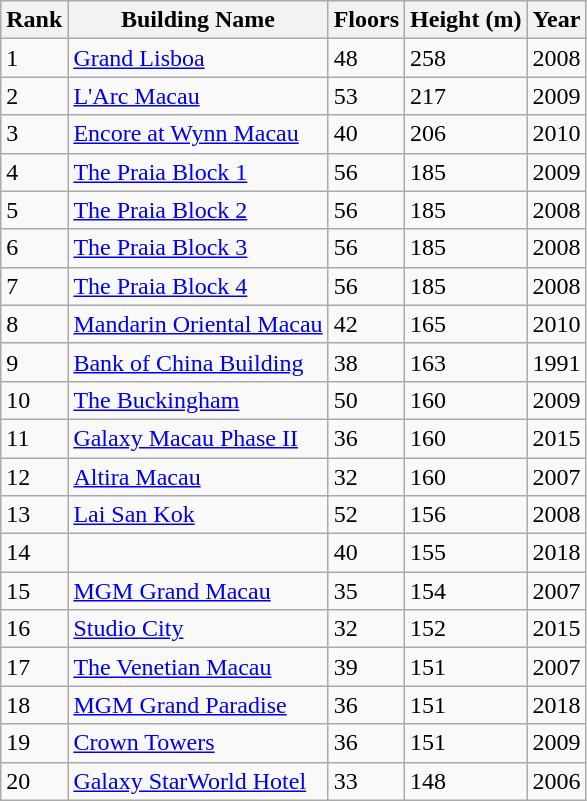<table class="wikitable">
<tr>
<th>Rank</th>
<th>Building Name</th>
<th>Floors</th>
<th>Height (m)</th>
<th>Year</th>
</tr>
<tr>
<td>1</td>
<td><a href='#'>Grand Lisboa</a></td>
<td>48</td>
<td>258</td>
<td>2008</td>
</tr>
<tr>
<td>2</td>
<td><a href='#'>L'Arc Macau</a></td>
<td>53</td>
<td>217</td>
<td>2009</td>
</tr>
<tr>
<td>3</td>
<td><a href='#'>Encore at Wynn Macau</a></td>
<td>40</td>
<td>206</td>
<td>2010</td>
</tr>
<tr>
<td>4</td>
<td><a href='#'>The Praia Block 1</a></td>
<td>56</td>
<td>185</td>
<td>2009</td>
</tr>
<tr>
<td>5</td>
<td><a href='#'>The Praia Block 2</a></td>
<td>56</td>
<td>185</td>
<td>2008</td>
</tr>
<tr>
<td>6</td>
<td><a href='#'>The Praia Block 3</a></td>
<td>56</td>
<td>185</td>
<td>2008</td>
</tr>
<tr>
<td>7</td>
<td><a href='#'>The Praia Block 4</a></td>
<td>56</td>
<td>185</td>
<td>2008</td>
</tr>
<tr>
<td>8</td>
<td><a href='#'>Mandarin Oriental Macau</a></td>
<td>42</td>
<td>165</td>
<td>2010</td>
</tr>
<tr>
<td>9</td>
<td><a href='#'>Bank of China Building</a></td>
<td>38</td>
<td>163</td>
<td>1991</td>
</tr>
<tr>
<td>10</td>
<td><a href='#'>The Buckingham</a></td>
<td>50</td>
<td>160</td>
<td>2009</td>
</tr>
<tr>
<td>11</td>
<td><a href='#'>Galaxy Macau Phase II</a></td>
<td>36</td>
<td>160</td>
<td>2015</td>
</tr>
<tr>
<td>12</td>
<td><a href='#'>Altira Macau</a></td>
<td>32</td>
<td>160</td>
<td>2007</td>
</tr>
<tr>
<td>13</td>
<td><a href='#'>Lai San Kok</a></td>
<td>52</td>
<td>156</td>
<td>2008</td>
</tr>
<tr>
<td>14</td>
<td></td>
<td>40</td>
<td>155</td>
<td>2018</td>
</tr>
<tr>
<td>15</td>
<td><a href='#'>MGM Grand Macau</a></td>
<td>35</td>
<td>154</td>
<td>2007</td>
</tr>
<tr>
<td>16</td>
<td><a href='#'>Studio City</a></td>
<td>32</td>
<td>152</td>
<td>2015</td>
</tr>
<tr>
<td>17</td>
<td><a href='#'>The Venetian Macau</a></td>
<td>39</td>
<td>151</td>
<td>2007</td>
</tr>
<tr>
<td>18</td>
<td><a href='#'>MGM Grand Paradise</a></td>
<td>36</td>
<td>151</td>
<td>2018</td>
</tr>
<tr>
<td>19</td>
<td><a href='#'>Crown Towers</a></td>
<td>36</td>
<td>151</td>
<td>2009</td>
</tr>
<tr>
<td>20</td>
<td><a href='#'>Galaxy StarWorld Hotel</a></td>
<td>33</td>
<td>148</td>
<td>2006</td>
</tr>
</table>
